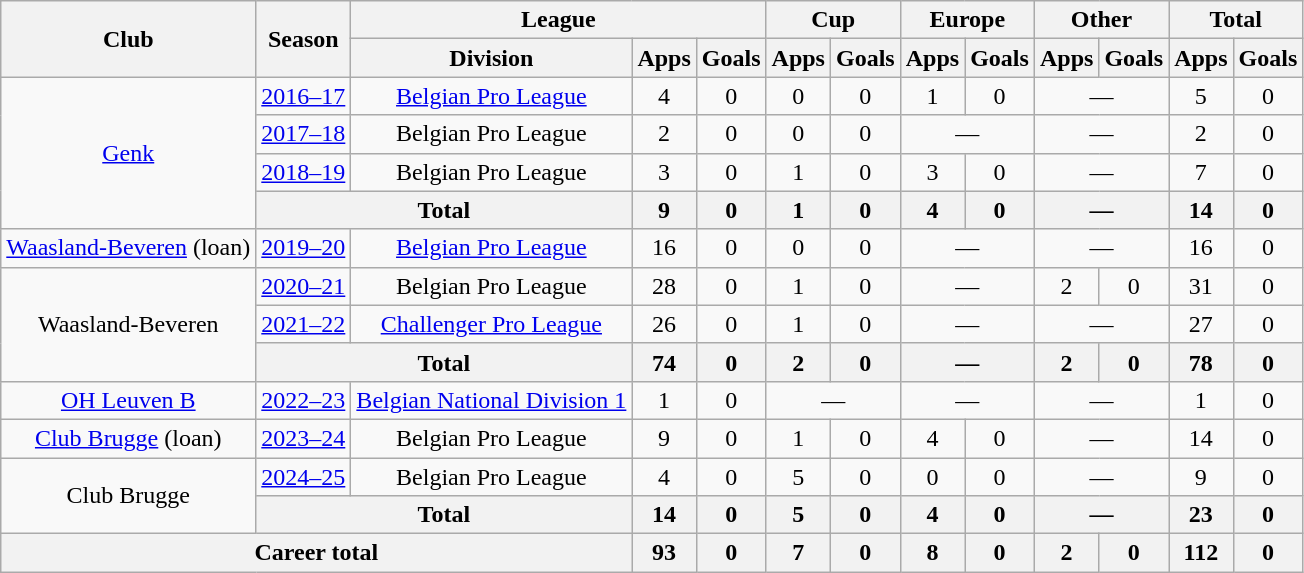<table class="wikitable" style="text-align:center">
<tr>
<th rowspan="2">Club</th>
<th rowspan="2">Season</th>
<th colspan="3">League</th>
<th colspan="2">Cup</th>
<th colspan="2">Europe</th>
<th colspan="2">Other</th>
<th colspan="2">Total</th>
</tr>
<tr>
<th>Division</th>
<th>Apps</th>
<th>Goals</th>
<th>Apps</th>
<th>Goals</th>
<th>Apps</th>
<th>Goals</th>
<th>Apps</th>
<th>Goals</th>
<th>Apps</th>
<th>Goals</th>
</tr>
<tr>
<td rowspan="4"><a href='#'>Genk</a></td>
<td><a href='#'>2016–17</a></td>
<td><a href='#'>Belgian Pro League</a></td>
<td>4</td>
<td>0</td>
<td>0</td>
<td>0</td>
<td>1</td>
<td>0</td>
<td colspan="2">—</td>
<td>5</td>
<td>0</td>
</tr>
<tr>
<td><a href='#'>2017–18</a></td>
<td>Belgian Pro League</td>
<td>2</td>
<td>0</td>
<td>0</td>
<td>0</td>
<td colspan="2">—</td>
<td colspan="2">—</td>
<td>2</td>
<td>0</td>
</tr>
<tr>
<td><a href='#'>2018–19</a></td>
<td>Belgian Pro League</td>
<td>3</td>
<td>0</td>
<td>1</td>
<td>0</td>
<td>3</td>
<td>0</td>
<td colspan="2">—</td>
<td>7</td>
<td>0</td>
</tr>
<tr>
<th colspan="2">Total</th>
<th>9</th>
<th>0</th>
<th>1</th>
<th>0</th>
<th>4</th>
<th>0</th>
<th colspan="2">—</th>
<th>14</th>
<th>0</th>
</tr>
<tr>
<td><a href='#'>Waasland-Beveren</a> (loan)</td>
<td><a href='#'>2019–20</a></td>
<td><a href='#'>Belgian Pro League</a></td>
<td>16</td>
<td>0</td>
<td>0</td>
<td>0</td>
<td colspan="2">—</td>
<td colspan="2">—</td>
<td>16</td>
<td>0</td>
</tr>
<tr>
<td rowspan="3">Waasland-Beveren</td>
<td><a href='#'>2020–21</a></td>
<td>Belgian Pro League</td>
<td>28</td>
<td>0</td>
<td>1</td>
<td>0</td>
<td colspan="2">—</td>
<td>2</td>
<td>0</td>
<td>31</td>
<td>0</td>
</tr>
<tr>
<td><a href='#'>2021–22</a></td>
<td><a href='#'>Challenger Pro League</a></td>
<td>26</td>
<td>0</td>
<td>1</td>
<td>0</td>
<td colspan="2">—</td>
<td colspan="2">—</td>
<td>27</td>
<td>0</td>
</tr>
<tr>
<th colspan="2">Total</th>
<th>74</th>
<th>0</th>
<th>2</th>
<th>0</th>
<th colspan="2">—</th>
<th>2</th>
<th>0</th>
<th>78</th>
<th>0</th>
</tr>
<tr>
<td><a href='#'>OH Leuven B</a></td>
<td><a href='#'>2022–23</a></td>
<td><a href='#'>Belgian National Division 1</a></td>
<td>1</td>
<td>0</td>
<td colspan="2">—</td>
<td colspan="2">—</td>
<td colspan="2">—</td>
<td>1</td>
<td>0</td>
</tr>
<tr>
<td><a href='#'>Club Brugge</a> (loan)</td>
<td><a href='#'>2023–24</a></td>
<td>Belgian Pro League</td>
<td>9</td>
<td>0</td>
<td>1</td>
<td>0</td>
<td>4</td>
<td>0</td>
<td colspan="2">—</td>
<td>14</td>
<td>0</td>
</tr>
<tr>
<td rowspan="2">Club Brugge</td>
<td><a href='#'>2024–25</a></td>
<td>Belgian Pro League</td>
<td>4</td>
<td>0</td>
<td>5</td>
<td>0</td>
<td>0</td>
<td>0</td>
<td colspan="2">—</td>
<td>9</td>
<td>0</td>
</tr>
<tr>
<th colspan="2">Total</th>
<th>14</th>
<th>0</th>
<th>5</th>
<th>0</th>
<th>4</th>
<th>0</th>
<th colspan="2">—</th>
<th>23</th>
<th>0</th>
</tr>
<tr>
<th colspan="3">Career total</th>
<th>93</th>
<th>0</th>
<th>7</th>
<th>0</th>
<th>8</th>
<th>0</th>
<th>2</th>
<th>0</th>
<th>112</th>
<th>0</th>
</tr>
</table>
